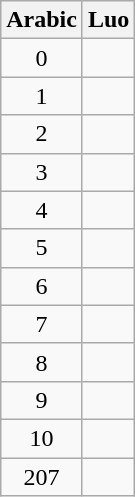<table class="wikitable" style="text-align: center;">
<tr>
<th>Arabic</th>
<th>Luo</th>
</tr>
<tr>
<td>0</td>
<td></td>
</tr>
<tr>
<td>1</td>
<td></td>
</tr>
<tr>
<td>2</td>
<td></td>
</tr>
<tr>
<td>3</td>
<td></td>
</tr>
<tr>
<td>4</td>
<td></td>
</tr>
<tr>
<td>5</td>
<td></td>
</tr>
<tr>
<td>6</td>
<td></td>
</tr>
<tr>
<td>7</td>
<td></td>
</tr>
<tr>
<td>8</td>
<td></td>
</tr>
<tr>
<td>9</td>
<td></td>
</tr>
<tr>
<td>10</td>
<td></td>
</tr>
<tr>
<td>207</td>
<td></td>
</tr>
</table>
